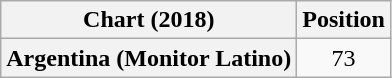<table class="wikitable plainrowheaders" style="text-align:center">
<tr>
<th scope="col">Chart (2018)</th>
<th scope="col">Position</th>
</tr>
<tr>
<th scope="row">Argentina (Monitor Latino)</th>
<td>73</td>
</tr>
</table>
